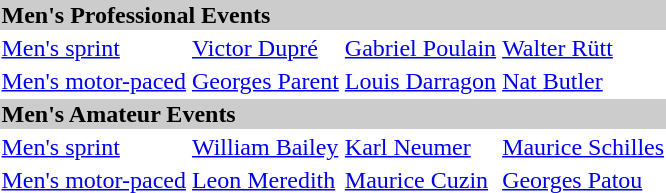<table>
<tr bgcolor="#cccccc">
<td colspan=7><strong>Men's Professional Events</strong></td>
</tr>
<tr>
<td><a href='#'>Men's sprint</a> <br></td>
<td><a href='#'>Victor Dupré</a><br></td>
<td><a href='#'>Gabriel Poulain</a><br></td>
<td><a href='#'>Walter Rütt</a><br></td>
</tr>
<tr>
<td><a href='#'>Men's motor-paced</a><br></td>
<td><a href='#'>Georges Parent</a><br></td>
<td><a href='#'>Louis Darragon</a><br></td>
<td><a href='#'>Nat Butler</a><br></td>
</tr>
<tr bgcolor="#cccccc">
<td colspan=7><strong>Men's Amateur Events</strong></td>
</tr>
<tr>
<td><a href='#'>Men's sprint</a> <br></td>
<td><a href='#'>William Bailey</a><br></td>
<td><a href='#'>Karl Neumer</a><br></td>
<td><a href='#'>Maurice Schilles</a> <br></td>
</tr>
<tr>
<td><a href='#'>Men's motor-paced</a><br></td>
<td><a href='#'>Leon Meredith</a><br></td>
<td><a href='#'>Maurice Cuzin</a><br></td>
<td><a href='#'>Georges Patou</a><br></td>
</tr>
</table>
